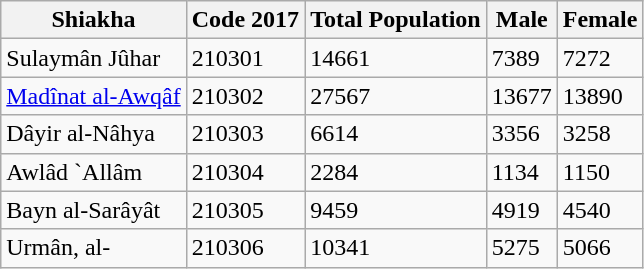<table class="wikitable">
<tr>
<th colspan="1" rowspan="1">Shiakha</th>
<th colspan="1" rowspan="1">Code 2017</th>
<th colspan="1" rowspan="1">Total Population</th>
<th colspan="1" rowspan="1">Male</th>
<th colspan="1" rowspan="1">Female</th>
</tr>
<tr>
<td>Sulaymân Jûhar</td>
<td>210301</td>
<td>14661</td>
<td>7389</td>
<td>7272</td>
</tr>
<tr>
<td><a href='#'>Madînat al-Awqâf</a></td>
<td>210302</td>
<td>27567</td>
<td>13677</td>
<td>13890</td>
</tr>
<tr>
<td>Dâyir al-Nâhya</td>
<td>210303</td>
<td>6614</td>
<td>3356</td>
<td>3258</td>
</tr>
<tr>
<td>Awlâd `Allâm</td>
<td>210304</td>
<td>2284</td>
<td>1134</td>
<td>1150</td>
</tr>
<tr>
<td>Bayn al-Sarâyât</td>
<td>210305</td>
<td>9459</td>
<td>4919</td>
<td>4540</td>
</tr>
<tr>
<td>Urmân, al-</td>
<td>210306</td>
<td>10341</td>
<td>5275</td>
<td>5066</td>
</tr>
</table>
